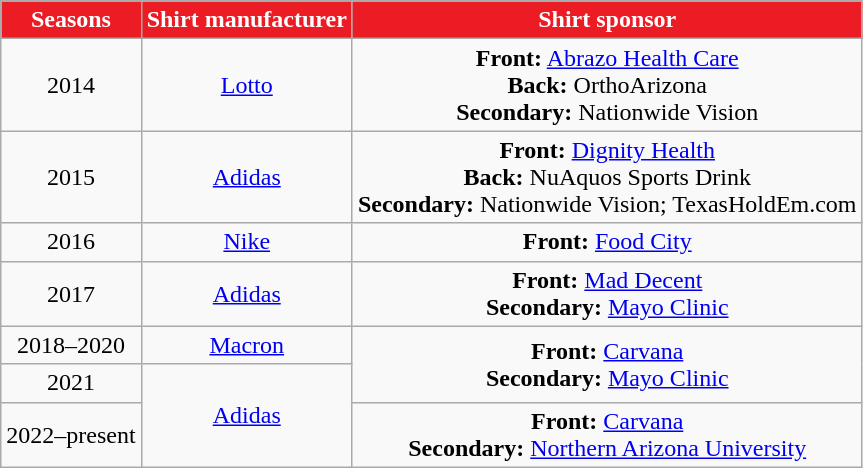<table class="wikitable" style="text-align:center">
<tr>
<th style="color:#FFF; background:#EC1C24">Seasons</th>
<th style="color:#FFF; background:#EC1C24">Shirt manufacturer</th>
<th style="color:#FFF; background:#EC1C24">Shirt sponsor</th>
</tr>
<tr>
<td>2014</td>
<td> <a href='#'>Lotto</a></td>
<td><strong>Front:</strong> <a href='#'>Abrazo Health Care</a><br><strong>Back:</strong> OrthoArizona<br><strong>Secondary:</strong> Nationwide Vision</td>
</tr>
<tr>
<td>2015</td>
<td> <a href='#'>Adidas</a></td>
<td><strong>Front:</strong> <a href='#'>Dignity Health</a><br><strong>Back:</strong> NuAquos Sports Drink<br><strong>Secondary:</strong> Nationwide Vision; TexasHoldEm.com</td>
</tr>
<tr>
<td>2016</td>
<td> <a href='#'>Nike</a></td>
<td><strong>Front:</strong> <a href='#'>Food City</a></td>
</tr>
<tr>
<td>2017</td>
<td> <a href='#'>Adidas</a></td>
<td><strong>Front:</strong> <a href='#'>Mad Decent</a><br><strong>Secondary:</strong> <a href='#'>Mayo Clinic</a></td>
</tr>
<tr>
<td>2018–2020</td>
<td> <a href='#'>Macron</a></td>
<td rowspan="2"><strong>Front:</strong> <a href='#'>Carvana</a><br><strong>Secondary:</strong> <a href='#'>Mayo Clinic</a></td>
</tr>
<tr>
<td>2021</td>
<td rowspan=2> <a href='#'>Adidas</a></td>
</tr>
<tr>
<td>2022–present</td>
<td><strong>Front:</strong> <a href='#'>Carvana</a><br><strong>Secondary:</strong> <a href='#'>Northern Arizona University</a></td>
</tr>
</table>
